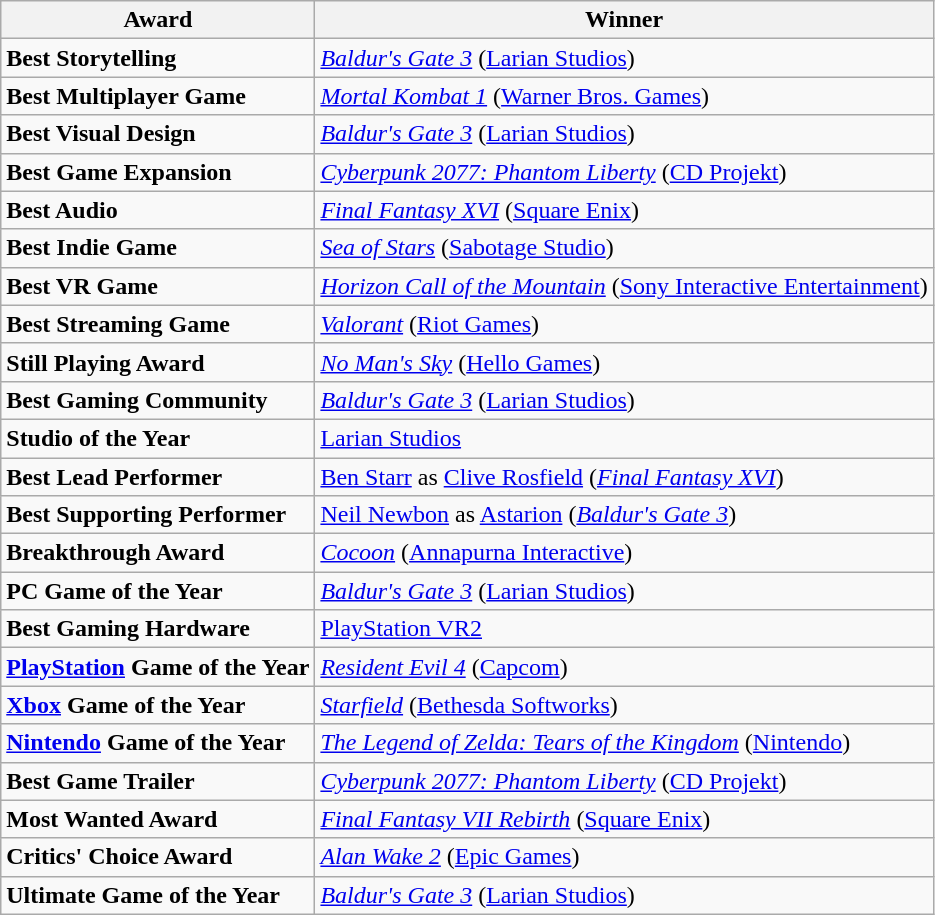<table class="wikitable">
<tr>
<th><strong>Award</strong></th>
<th><strong>Winner</strong></th>
</tr>
<tr>
<td><strong>Best Storytelling</strong></td>
<td><em><a href='#'>Baldur's Gate 3</a></em> (<a href='#'>Larian Studios</a>)</td>
</tr>
<tr>
<td><strong>Best Multiplayer Game</strong></td>
<td><em><a href='#'>Mortal Kombat 1</a></em> (<a href='#'>Warner Bros. Games</a>)</td>
</tr>
<tr>
<td><strong>Best Visual Design</strong></td>
<td><em><a href='#'>Baldur's Gate 3</a></em> (<a href='#'>Larian Studios</a>)</td>
</tr>
<tr>
<td><strong>Best Game Expansion</strong></td>
<td><a href='#'><em>Cyberpunk 2077: Phantom Liberty</em></a> (<a href='#'>CD Projekt</a>)</td>
</tr>
<tr>
<td><strong>Best Audio</strong></td>
<td><em><a href='#'>Final Fantasy XVI</a></em> (<a href='#'>Square Enix</a>)</td>
</tr>
<tr>
<td><strong>Best Indie Game</strong></td>
<td><em><a href='#'>Sea of Stars</a></em> (<a href='#'>Sabotage Studio</a>)</td>
</tr>
<tr>
<td><strong>Best VR Game</strong></td>
<td><em><a href='#'>Horizon Call of the Mountain</a></em> (<a href='#'>Sony Interactive Entertainment</a>)</td>
</tr>
<tr>
<td><strong>Best Streaming Game</strong></td>
<td><em><a href='#'>Valorant</a></em> (<a href='#'>Riot Games</a>)</td>
</tr>
<tr>
<td><strong>Still Playing Award</strong></td>
<td><em><a href='#'>No Man's Sky</a></em> (<a href='#'>Hello Games</a>)</td>
</tr>
<tr>
<td><strong>Best Gaming Community</strong></td>
<td><em><a href='#'>Baldur's Gate 3</a></em> (<a href='#'>Larian Studios</a>)</td>
</tr>
<tr>
<td><strong>Studio of the Year</strong></td>
<td><a href='#'>Larian Studios</a></td>
</tr>
<tr>
<td><strong>Best Lead Performer</strong></td>
<td><a href='#'>Ben Starr</a> as <a href='#'>Clive Rosfield</a> (<em><a href='#'>Final Fantasy XVI</a></em>)</td>
</tr>
<tr>
<td><strong>Best Supporting Performer</strong></td>
<td><a href='#'>Neil Newbon</a> as <a href='#'>Astarion</a> (<em><a href='#'>Baldur's Gate 3</a></em>)</td>
</tr>
<tr>
<td><strong>Breakthrough Award</strong></td>
<td><a href='#'><em>Cocoon</em></a> (<a href='#'>Annapurna Interactive</a>)</td>
</tr>
<tr>
<td><strong>PC Game of the Year</strong></td>
<td><em><a href='#'>Baldur's Gate 3</a></em> (<a href='#'>Larian Studios</a>)</td>
</tr>
<tr>
<td><strong>Best Gaming Hardware</strong></td>
<td><a href='#'>PlayStation VR2</a></td>
</tr>
<tr>
<td><strong><a href='#'>PlayStation</a> Game of the Year</strong></td>
<td><a href='#'><em>Resident Evil 4</em></a> (<a href='#'>Capcom</a>)</td>
</tr>
<tr>
<td><strong><a href='#'>Xbox</a> Game of the Year</strong></td>
<td><a href='#'><em>Starfield</em></a> (<a href='#'>Bethesda Softworks</a>)</td>
</tr>
<tr>
<td><strong><a href='#'>Nintendo</a> Game of the Year</strong></td>
<td><em><a href='#'>The Legend of Zelda: Tears of the Kingdom</a></em> (<a href='#'>Nintendo</a>)</td>
</tr>
<tr>
<td><strong>Best Game Trailer</strong></td>
<td><a href='#'><em>Cyberpunk 2077: Phantom Liberty</em></a> (<a href='#'>CD Projekt</a>)</td>
</tr>
<tr>
<td><strong>Most Wanted Award</strong></td>
<td><em><a href='#'>Final Fantasy VII Rebirth</a></em> (<a href='#'>Square Enix</a>)</td>
</tr>
<tr>
<td><strong>Critics' Choice Award</strong></td>
<td><em><a href='#'>Alan Wake 2</a></em> (<a href='#'>Epic Games</a>)</td>
</tr>
<tr>
<td><strong>Ultimate Game of the Year</strong></td>
<td><em><a href='#'>Baldur's Gate 3</a></em> (<a href='#'>Larian Studios</a>)</td>
</tr>
</table>
